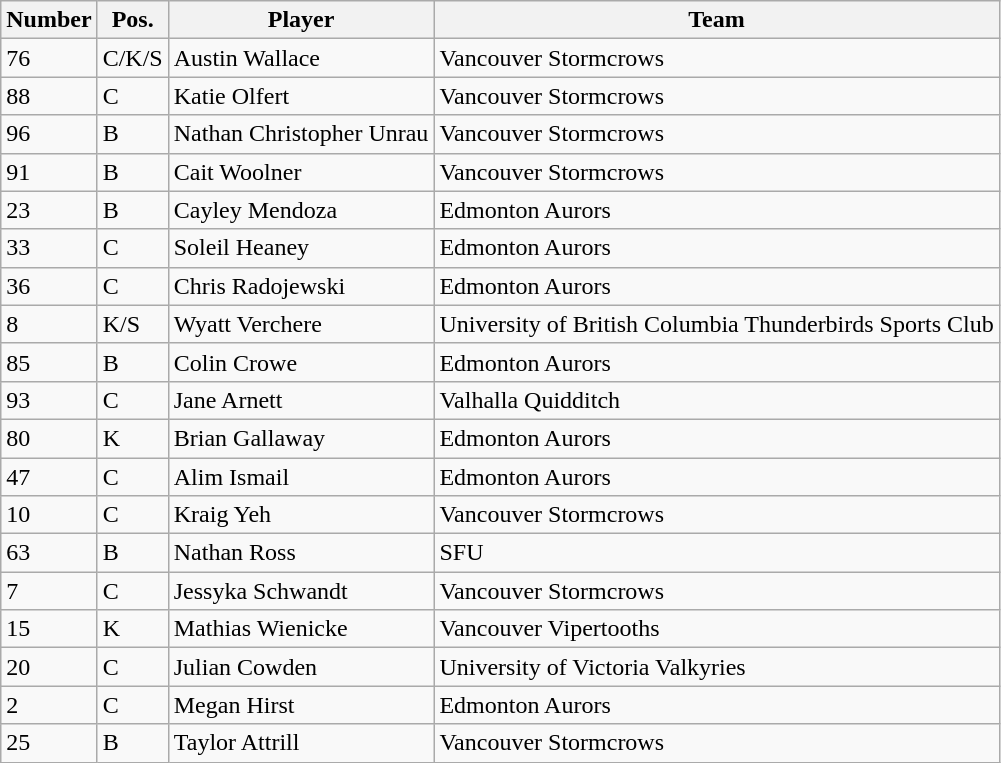<table class="wikitable sortable">
<tr>
<th>Number</th>
<th>Pos.</th>
<th>Player</th>
<th>Team</th>
</tr>
<tr>
<td>76</td>
<td>C/K/S</td>
<td>Austin Wallace</td>
<td>Vancouver Stormcrows</td>
</tr>
<tr>
<td>88</td>
<td>C</td>
<td>Katie Olfert</td>
<td>Vancouver Stormcrows</td>
</tr>
<tr>
<td>96</td>
<td>B</td>
<td>Nathan Christopher Unrau</td>
<td>Vancouver Stormcrows</td>
</tr>
<tr>
<td>91</td>
<td>B</td>
<td>Cait Woolner</td>
<td>Vancouver Stormcrows</td>
</tr>
<tr>
<td>23</td>
<td>B</td>
<td>Cayley Mendoza</td>
<td>Edmonton Aurors</td>
</tr>
<tr>
<td>33</td>
<td>C</td>
<td>Soleil Heaney</td>
<td>Edmonton Aurors</td>
</tr>
<tr>
<td>36</td>
<td>C</td>
<td>Chris Radojewski</td>
<td>Edmonton Aurors</td>
</tr>
<tr>
<td>8</td>
<td>K/S</td>
<td>Wyatt Verchere</td>
<td>University of British Columbia Thunderbirds Sports Club</td>
</tr>
<tr>
<td>85</td>
<td>B</td>
<td>Colin Crowe</td>
<td>Edmonton Aurors</td>
</tr>
<tr>
<td>93</td>
<td>C</td>
<td>Jane Arnett</td>
<td>Valhalla Quidditch</td>
</tr>
<tr>
<td>80</td>
<td>K</td>
<td>Brian Gallaway</td>
<td>Edmonton Aurors</td>
</tr>
<tr>
<td>47</td>
<td>C</td>
<td>Alim Ismail</td>
<td>Edmonton Aurors</td>
</tr>
<tr>
<td>10</td>
<td>C</td>
<td>Kraig Yeh</td>
<td>Vancouver Stormcrows</td>
</tr>
<tr>
<td>63</td>
<td>B</td>
<td>Nathan Ross</td>
<td>SFU</td>
</tr>
<tr>
<td>7</td>
<td>C</td>
<td>Jessyka Schwandt</td>
<td>Vancouver Stormcrows</td>
</tr>
<tr>
<td>15</td>
<td>K</td>
<td>Mathias Wienicke</td>
<td>Vancouver Vipertooths</td>
</tr>
<tr>
<td>20</td>
<td>C</td>
<td>Julian Cowden</td>
<td>University of Victoria Valkyries</td>
</tr>
<tr>
<td>2</td>
<td>C</td>
<td>Megan Hirst</td>
<td>Edmonton Aurors</td>
</tr>
<tr>
<td>25</td>
<td>B</td>
<td>Taylor Attrill</td>
<td>Vancouver Stormcrows</td>
</tr>
</table>
